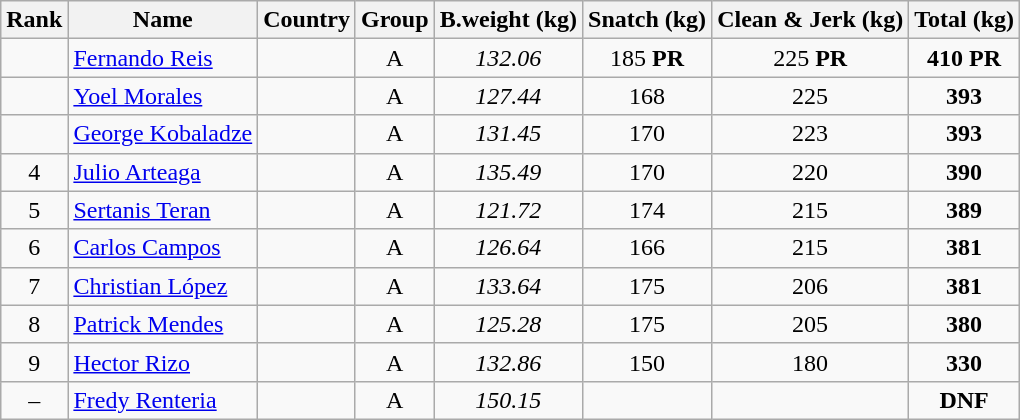<table class="wikitable sortable" style="text-align:center;">
<tr>
<th>Rank</th>
<th>Name</th>
<th>Country</th>
<th>Group</th>
<th>B.weight (kg)</th>
<th>Snatch (kg)</th>
<th>Clean & Jerk (kg)</th>
<th>Total (kg)</th>
</tr>
<tr>
<td></td>
<td align=left><a href='#'>Fernando Reis</a></td>
<td align=left></td>
<td>A</td>
<td><em>132.06</em></td>
<td>185 <strong>PR</strong></td>
<td>225 <strong>PR</strong></td>
<td><strong>410</strong> <strong>PR</strong></td>
</tr>
<tr>
<td></td>
<td align=left><a href='#'>Yoel Morales</a></td>
<td align=left></td>
<td>A</td>
<td><em>127.44</em></td>
<td>168</td>
<td>225</td>
<td><strong>393</strong></td>
</tr>
<tr>
<td></td>
<td align=left><a href='#'>George Kobaladze</a></td>
<td align=left></td>
<td>A</td>
<td><em>131.45</em></td>
<td>170</td>
<td>223</td>
<td><strong>393</strong></td>
</tr>
<tr>
<td>4</td>
<td align=left><a href='#'>Julio Arteaga</a></td>
<td align=left></td>
<td>A</td>
<td><em>135.49</em></td>
<td>170</td>
<td>220</td>
<td><strong>390</strong></td>
</tr>
<tr>
<td>5</td>
<td align=left><a href='#'>Sertanis Teran</a></td>
<td align=left></td>
<td>A</td>
<td><em>121.72</em></td>
<td>174</td>
<td>215</td>
<td><strong>389</strong></td>
</tr>
<tr>
<td>6</td>
<td align=left><a href='#'>Carlos Campos</a></td>
<td align=left></td>
<td>A</td>
<td><em>126.64</em></td>
<td>166</td>
<td>215</td>
<td><strong>381</strong></td>
</tr>
<tr>
<td>7</td>
<td align=left><a href='#'>Christian López</a></td>
<td align=left></td>
<td>A</td>
<td><em>133.64</em></td>
<td>175</td>
<td>206</td>
<td><strong>381</strong></td>
</tr>
<tr>
<td>8</td>
<td align=left><a href='#'>Patrick Mendes</a></td>
<td align=left></td>
<td>A</td>
<td><em>125.28</em></td>
<td>175</td>
<td>205</td>
<td><strong>380</strong></td>
</tr>
<tr>
<td>9</td>
<td align=left><a href='#'>Hector Rizo</a></td>
<td align=left></td>
<td>A</td>
<td><em>132.86</em></td>
<td>150</td>
<td>180</td>
<td><strong>330</strong></td>
</tr>
<tr>
<td>–</td>
<td align=left><a href='#'>Fredy Renteria</a></td>
<td align=left></td>
<td>A</td>
<td><em>150.15</em></td>
<td></td>
<td></td>
<td><strong>DNF</strong></td>
</tr>
</table>
